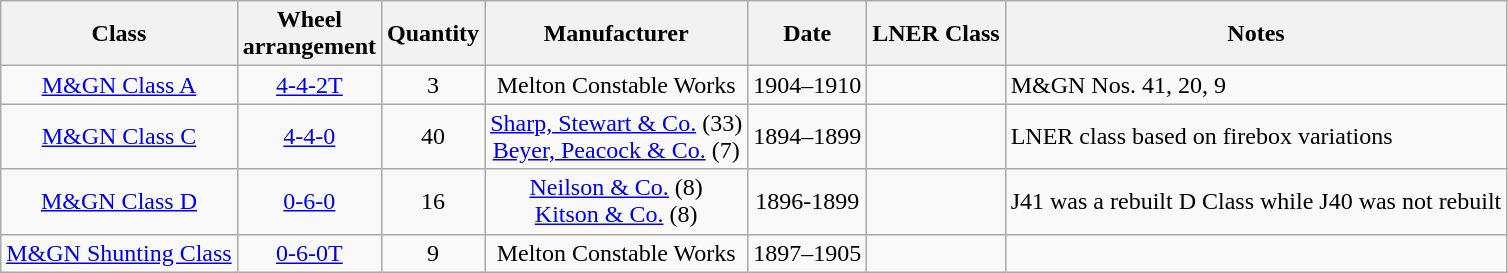<table class="wikitable" style=text-align:center>
<tr>
<th>Class</th>
<th>Wheel<br>arrangement</th>
<th>Quantity</th>
<th>Manufacturer</th>
<th>Date</th>
<th>LNER Class</th>
<th>Notes</th>
</tr>
<tr>
<td><a href='#'>M&GN Class A</a></td>
<td><a href='#'>4-4-2T</a></td>
<td>3</td>
<td>Melton Constable Works</td>
<td>1904–1910</td>
<td></td>
<td align=left>M&GN Nos. 41, 20, 9</td>
</tr>
<tr>
<td><a href='#'>M&GN Class C</a></td>
<td><a href='#'>4-4-0</a></td>
<td>40</td>
<td><a href='#'>Sharp, Stewart & Co.</a> (33)<br><a href='#'>Beyer, Peacock & Co.</a> (7)</td>
<td>1894–1899</td>
<td></td>
<td align=left>LNER class based on firebox variations</td>
</tr>
<tr>
<td><a href='#'>M&GN Class D</a></td>
<td><a href='#'>0-6-0</a></td>
<td>16</td>
<td><a href='#'>Neilson & Co.</a> (8)<br><a href='#'>Kitson & Co.</a> (8)</td>
<td>1896-1899</td>
<td></td>
<td align=left>J41 was a rebuilt D Class while J40 was not rebuilt</td>
</tr>
<tr>
<td><a href='#'>M&GN Shunting Class</a></td>
<td><a href='#'>0-6-0T</a></td>
<td>9</td>
<td>Melton Constable Works</td>
<td>1897–1905</td>
<td></td>
<td></td>
</tr>
</table>
